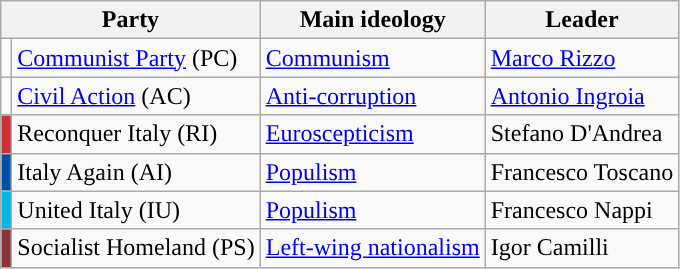<table class=wikitable style=text-align:left>
<tr>
<th colspan=2>Party</th>
<th>Main ideology</th>
<th>Leader</th>
</tr>
<tr>
<td></td>
<td><a href='#'>Communist Party</a> (PC)</td>
<td><a href='#'>Communism</a></td>
<td><a href='#'>Marco Rizzo</a></td>
</tr>
<tr>
<td bgcolor=></td>
<td><a href='#'>Civil Action</a> (AC)</td>
<td><a href='#'>Anti-corruption</a></td>
<td><a href='#'>Antonio Ingroia</a></td>
</tr>
<tr>
<td bgcolor="#CC3138"></td>
<td>Reconquer Italy (RI)</td>
<td><a href='#'>Euroscepticism</a></td>
<td>Stefano D'Andrea</td>
</tr>
<tr>
<td bgcolor=#0050AA></td>
<td>Italy Again (AI)</td>
<td><a href='#'>Populism</a></td>
<td>Francesco Toscano</td>
</tr>
<tr>
<td bgcolor=#00b8e6></td>
<td>United Italy (IU)</td>
<td><a href='#'>Populism</a></td>
<td>Francesco Nappi</td>
</tr>
<tr>
<td bgcolor=#883337></td>
<td>Socialist Homeland (PS)</td>
<td><a href='#'>Left-wing nationalism</a></td>
<td>Igor Camilli</td>
</tr>
</table>
